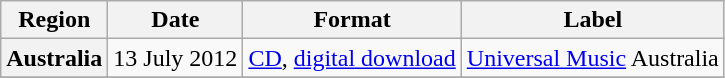<table class="wikitable plainrowheaders">
<tr>
<th scope="col">Region</th>
<th scope="col">Date</th>
<th scope="col">Format</th>
<th scope="col">Label</th>
</tr>
<tr>
<th scope="row">Australia</th>
<td>13 July 2012</td>
<td><a href='#'>CD</a>, <a href='#'>digital download</a></td>
<td><a href='#'>Universal Music</a> Australia</td>
</tr>
<tr>
</tr>
</table>
